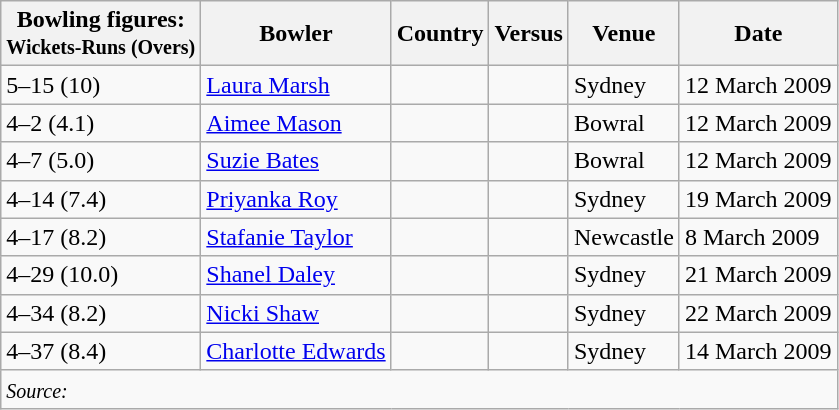<table class="wikitable">
<tr>
<th>Bowling figures:<br><small>Wickets-Runs (Overs)</small></th>
<th>Bowler</th>
<th>Country</th>
<th>Versus</th>
<th>Venue</th>
<th>Date</th>
</tr>
<tr>
<td>5–15 (10)</td>
<td><a href='#'>Laura Marsh</a></td>
<td></td>
<td></td>
<td>Sydney</td>
<td>12 March 2009</td>
</tr>
<tr>
<td>4–2 (4.1)</td>
<td><a href='#'>Aimee Mason</a></td>
<td></td>
<td></td>
<td>Bowral</td>
<td>12 March 2009</td>
</tr>
<tr>
<td>4–7 (5.0)</td>
<td><a href='#'>Suzie Bates</a></td>
<td></td>
<td></td>
<td>Bowral</td>
<td>12 March 2009</td>
</tr>
<tr>
<td>4–14 (7.4)</td>
<td><a href='#'>Priyanka Roy</a></td>
<td></td>
<td></td>
<td>Sydney</td>
<td>19 March 2009</td>
</tr>
<tr>
<td>4–17 (8.2)</td>
<td><a href='#'>Stafanie Taylor</a></td>
<td></td>
<td></td>
<td>Newcastle</td>
<td>8 March 2009</td>
</tr>
<tr>
<td>4–29 (10.0)</td>
<td><a href='#'>Shanel Daley</a></td>
<td></td>
<td></td>
<td>Sydney</td>
<td>21 March 2009</td>
</tr>
<tr>
<td>4–34 (8.2)</td>
<td><a href='#'>Nicki Shaw</a></td>
<td></td>
<td></td>
<td>Sydney</td>
<td>22 March 2009</td>
</tr>
<tr>
<td>4–37 (8.4)</td>
<td><a href='#'>Charlotte Edwards</a></td>
<td></td>
<td></td>
<td>Sydney</td>
<td>14 March 2009</td>
</tr>
<tr>
<td colspan=6><small><em>Source: </em></small></td>
</tr>
</table>
